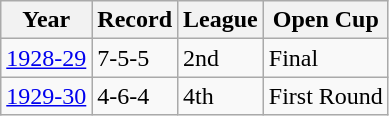<table class="wikitable">
<tr>
<th>Year</th>
<th>Record</th>
<th>League</th>
<th>Open Cup</th>
</tr>
<tr>
<td><a href='#'>1928-29</a></td>
<td>7-5-5</td>
<td>2nd</td>
<td>Final</td>
</tr>
<tr>
<td><a href='#'>1929-30</a></td>
<td>4-6-4</td>
<td>4th</td>
<td>First Round</td>
</tr>
</table>
